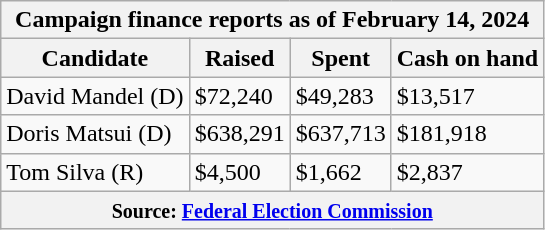<table class="wikitable sortable">
<tr>
<th colspan=4>Campaign finance reports as of February 14, 2024</th>
</tr>
<tr style="text-align:center;">
<th>Candidate</th>
<th>Raised</th>
<th>Spent</th>
<th>Cash on hand</th>
</tr>
<tr>
<td>David Mandel (D)</td>
<td>$72,240</td>
<td>$49,283</td>
<td>$13,517</td>
</tr>
<tr>
<td>Doris Matsui (D)</td>
<td>$638,291</td>
<td>$637,713</td>
<td>$181,918</td>
</tr>
<tr>
<td>Tom Silva (R)</td>
<td>$4,500</td>
<td>$1,662</td>
<td>$2,837</td>
</tr>
<tr>
<th colspan="4"><small>Source: <a href='#'>Federal Election Commission</a></small></th>
</tr>
</table>
